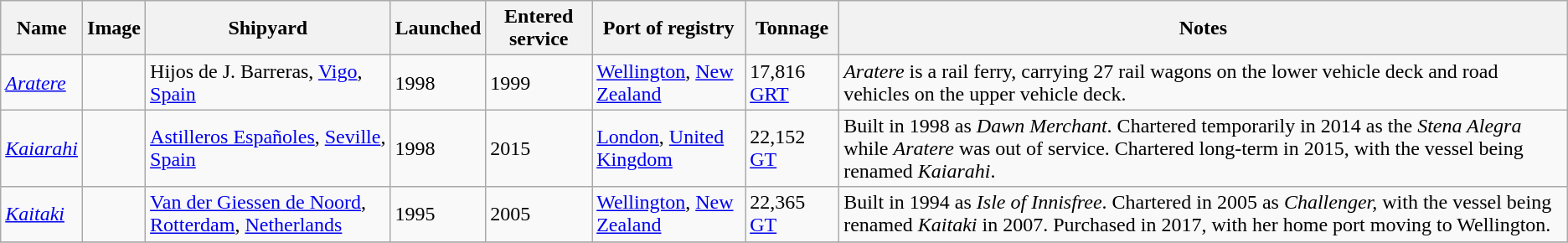<table class="wikitable sortable">
<tr>
<th>Name</th>
<th>Image</th>
<th>Shipyard</th>
<th>Launched</th>
<th>Entered service</th>
<th>Port of registry</th>
<th>Tonnage</th>
<th>Notes</th>
</tr>
<tr>
<td><a href='#'><em>Aratere</em></a></td>
<td></td>
<td> Hijos de J. Barreras, <a href='#'>Vigo</a>, <a href='#'>Spain</a></td>
<td>1998</td>
<td>1999</td>
<td> <a href='#'>Wellington</a>, <a href='#'>New Zealand</a></td>
<td>17,816 <a href='#'>GRT</a></td>
<td><em>Aratere</em> is a rail ferry, carrying 27 rail wagons on the lower vehicle deck and road vehicles on the upper vehicle deck.</td>
</tr>
<tr>
<td><a href='#'><em>Kaiarahi</em></a></td>
<td></td>
<td> <a href='#'>Astilleros Españoles</a>, <a href='#'>Seville</a>, <a href='#'>Spain</a></td>
<td>1998</td>
<td>2015</td>
<td> <a href='#'>London</a>, <a href='#'>United Kingdom</a></td>
<td>22,152 <a href='#'>GT</a></td>
<td>Built in 1998 as <em>Dawn Merchant</em>. Chartered temporarily in 2014 as the <em>Stena Alegra</em> while <em>Aratere</em> was out of service. Chartered long-term in 2015, with the vessel being renamed <em>Kaiarahi</em>.</td>
</tr>
<tr>
<td><a href='#'><em>Kaitaki</em></a></td>
<td></td>
<td> <a href='#'>Van der Giessen de Noord</a>, <a href='#'>Rotterdam</a>, <a href='#'>Netherlands</a></td>
<td>1995</td>
<td>2005</td>
<td> <a href='#'>Wellington</a>, <a href='#'>New Zealand</a></td>
<td>22,365 <a href='#'>GT</a></td>
<td>Built in 1994 as <em>Isle of Innisfree</em>. Chartered in 2005 as <em>Challenger,</em> with the vessel being renamed <em>Kaitaki</em> in 2007. Purchased in 2017, with her home port moving to Wellington.</td>
</tr>
<tr>
</tr>
</table>
